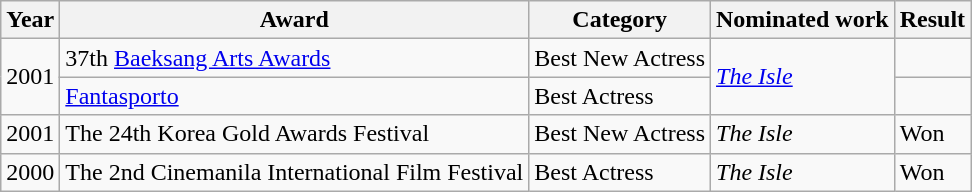<table class="wikitable">
<tr>
<th width=10>Year</th>
<th>Award</th>
<th>Category</th>
<th>Nominated work</th>
<th>Result</th>
</tr>
<tr>
<td rowspan=2>2001</td>
<td>37th <a href='#'>Baeksang Arts Awards</a></td>
<td>Best New Actress</td>
<td rowspan=2><em><a href='#'>The Isle</a></em></td>
<td></td>
</tr>
<tr>
<td><a href='#'>Fantasporto</a></td>
<td>Best Actress</td>
<td></td>
</tr>
<tr>
<td>2001</td>
<td>The 24th Korea Gold Awards Festival</td>
<td>Best New Actress</td>
<td><em>The Isle</em></td>
<td>Won</td>
</tr>
<tr>
<td>2000</td>
<td>The 2nd Cinemanila International Film Festival</td>
<td>Best Actress</td>
<td><em>The Isle</em></td>
<td>Won</td>
</tr>
</table>
